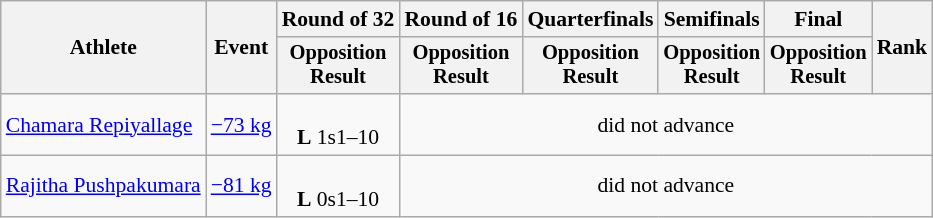<table class="wikitable" style="font-size:90%;">
<tr>
<th rowspan=2>Athlete</th>
<th rowspan=2>Event</th>
<th>Round of 32</th>
<th>Round of 16</th>
<th>Quarterfinals</th>
<th>Semifinals</th>
<th>Final</th>
<th rowspan=2>Rank</th>
</tr>
<tr style="font-size:95%">
<th>Opposition<br>Result</th>
<th>Opposition<br>Result</th>
<th>Opposition<br>Result</th>
<th>Opposition<br>Result</th>
<th>Opposition<br>Result</th>
</tr>
<tr align=center>
<td align=left><a href='#'>Chamara Repiyallage</a></td>
<td align=left><a href='#'>−73 kg</a></td>
<td><br><strong>L</strong> 1s1–10</td>
<td colspan=5>did not advance</td>
</tr>
<tr align=center>
<td align=left><a href='#'>Rajitha Pushpakumara</a></td>
<td align=left><a href='#'>−81 kg</a></td>
<td><br><strong>L</strong> 0s1–10</td>
<td colspan=5>did not advance</td>
</tr>
</table>
